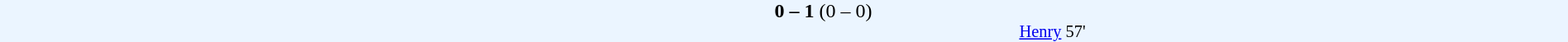<table width=100% cellspacing=0 cellpadding=0 style=background:#EBF5FF>
<tr>
<td width=40% align=right><strong></strong></td>
<td align=center width="30"%><strong> 0 – 1 </strong> (0 – 0)</td>
<td width=35%><strong></strong></td>
</tr>
<tr style=font-size:85%>
<td align=right></td>
<td></td>
<td><a href='#'>Henry</a> 57'</td>
</tr>
</table>
